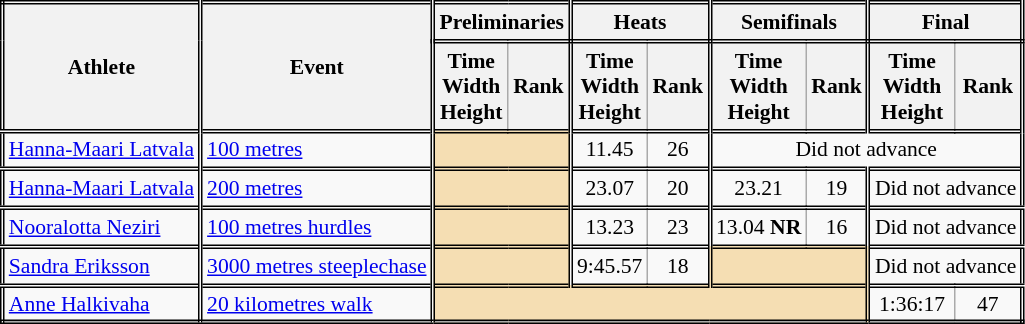<table class=wikitable style="font-size:90%; border: double;">
<tr>
<th rowspan="2" style="border-right:double">Athlete</th>
<th rowspan="2" style="border-right:double">Event</th>
<th colspan="2" style="border-right:double; border-bottom:double;">Preliminaries</th>
<th colspan="2" style="border-right:double; border-bottom:double;">Heats</th>
<th colspan="2" style="border-right:double; border-bottom:double;">Semifinals</th>
<th colspan="2" style="border-right:double; border-bottom:double;">Final</th>
</tr>
<tr>
<th>Time<br>Width<br>Height</th>
<th style="border-right:double">Rank</th>
<th>Time<br>Width<br>Height</th>
<th style="border-right:double">Rank</th>
<th>Time<br>Width<br>Height</th>
<th style="border-right:double">Rank</th>
<th>Time<br>Width<br>Height</th>
<th style="border-right:double">Rank</th>
</tr>
<tr style="border-top: double;">
<td style="border-right:double"><a href='#'>Hanna-Maari Latvala</a></td>
<td style="border-right:double"><a href='#'>100 metres</a></td>
<td style="border-right:double" colspan= 2 bgcolor="wheat"></td>
<td align=center>11.45</td>
<td style="border-right:double" align=center>26</td>
<td colspan="4" align=center style="border-right:double">Did not advance</td>
</tr>
<tr style="border-top: double;">
<td style="border-right:double"><a href='#'>Hanna-Maari Latvala</a></td>
<td style="border-right:double"><a href='#'>200 metres</a></td>
<td style="border-right:double" colspan= 2 bgcolor="wheat"></td>
<td align=center>23.07</td>
<td style="border-right:double" align=center>20</td>
<td align=center>23.21</td>
<td align=center style="border-right:double">19</td>
<td colspan="2" align=center>Did not advance</td>
</tr>
<tr style="border-top: double;">
<td style="border-right:double"><a href='#'>Nooralotta Neziri</a></td>
<td style="border-right:double"><a href='#'>100 metres hurdles</a></td>
<td style="border-right:double" colspan= 2 bgcolor="wheat"></td>
<td align=center>13.23</td>
<td style="border-right:double" align=center>23</td>
<td align="center">13.04 <strong>NR</strong></td>
<td align=center style="border-right:double">16</td>
<td colspan="2" align=center>Did not advance</td>
</tr>
<tr style="border-top: double;">
<td style="border-right:double"><a href='#'>Sandra Eriksson</a></td>
<td style="border-right:double"><a href='#'>3000 metres steeplechase</a></td>
<td style="border-right:double" colspan= 2 bgcolor="wheat"></td>
<td align=center>9:45.57</td>
<td style="border-right:double" align=center>18</td>
<td style="border-right:double" colspan= 2 bgcolor="wheat"></td>
<td colspan="2" align=center>Did not advance</td>
</tr>
<tr style="border-top: double;">
<td style="border-right:double"><a href='#'>Anne Halkivaha</a></td>
<td style="border-right:double"><a href='#'>20 kilometres walk</a></td>
<td style="border-right:double" colspan= 6 bgcolor="wheat"></td>
<td align=center>1:36:17</td>
<td align=center>47</td>
</tr>
<tr>
</tr>
</table>
